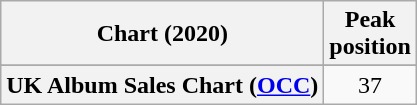<table class="wikitable sortable plainrowheaders" style="text-align:center">
<tr>
<th scope="col">Chart (2020)</th>
<th scope="col">Peak<br>position</th>
</tr>
<tr>
</tr>
<tr>
</tr>
<tr>
</tr>
<tr>
</tr>
<tr>
</tr>
<tr>
<th scope="row">UK Album Sales Chart (<a href='#'>OCC</a>)</th>
<td>37</td>
</tr>
</table>
